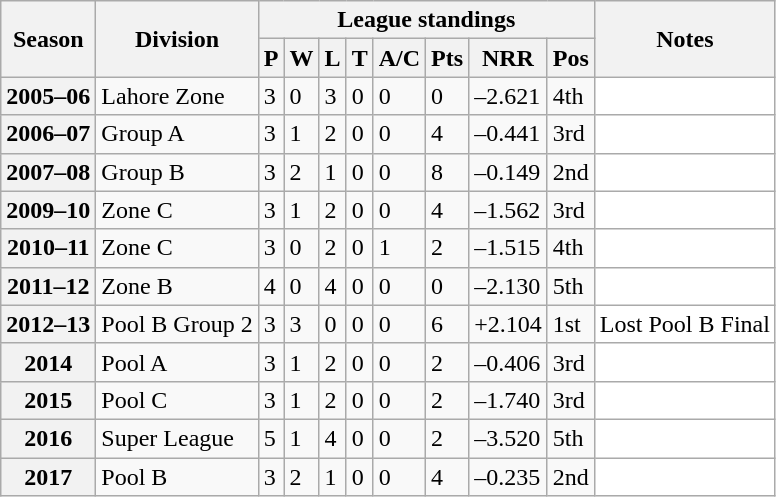<table class="wikitable sortable">
<tr>
<th scope="col" rowspan="2">Season</th>
<th scope="col" rowspan="2">Division</th>
<th scope="col" colspan="8">League standings</th>
<th scope="col" rowspan="2">Notes</th>
</tr>
<tr>
<th scope="col">P</th>
<th scope="col">W</th>
<th scope="col">L</th>
<th scope="col">T</th>
<th scope="col">A/C</th>
<th scope="col">Pts</th>
<th scope="col">NRR</th>
<th scope="col">Pos</th>
</tr>
<tr>
<th scope="row">2005–06</th>
<td>Lahore Zone</td>
<td>3</td>
<td>0</td>
<td>3</td>
<td>0</td>
<td>0</td>
<td>0</td>
<td>–2.621</td>
<td>4th</td>
<td style="background: white;"></td>
</tr>
<tr>
<th scope="row">2006–07</th>
<td>Group A</td>
<td>3</td>
<td>1</td>
<td>2</td>
<td>0</td>
<td>0</td>
<td>4</td>
<td>–0.441</td>
<td>3rd</td>
<td style="background: white;"></td>
</tr>
<tr>
<th scope="row">2007–08</th>
<td>Group B</td>
<td>3</td>
<td>2</td>
<td>1</td>
<td>0</td>
<td>0</td>
<td>8</td>
<td>–0.149</td>
<td>2nd</td>
<td style="background: white;"></td>
</tr>
<tr>
<th scope="row">2009–10</th>
<td>Zone C</td>
<td>3</td>
<td>1</td>
<td>2</td>
<td>0</td>
<td>0</td>
<td>4</td>
<td>–1.562</td>
<td>3rd</td>
<td style="background: white;"></td>
</tr>
<tr>
<th scope="row">2010–11</th>
<td>Zone C</td>
<td>3</td>
<td>0</td>
<td>2</td>
<td>0</td>
<td>1</td>
<td>2</td>
<td>–1.515</td>
<td>4th</td>
<td style="background: white;"></td>
</tr>
<tr>
<th scope="row">2011–12</th>
<td>Zone B</td>
<td>4</td>
<td>0</td>
<td>4</td>
<td>0</td>
<td>0</td>
<td>0</td>
<td>–2.130</td>
<td>5th</td>
<td style="background: white;"></td>
</tr>
<tr>
<th scope="row">2012–13</th>
<td>Pool B Group 2</td>
<td>3</td>
<td>3</td>
<td>0</td>
<td>0</td>
<td>0</td>
<td>6</td>
<td>+2.104</td>
<td>1st</td>
<td style="background: white;">Lost Pool B Final</td>
</tr>
<tr>
<th scope="row">2014</th>
<td>Pool A</td>
<td>3</td>
<td>1</td>
<td>2</td>
<td>0</td>
<td>0</td>
<td>2</td>
<td>–0.406</td>
<td>3rd</td>
<td style="background: white;"></td>
</tr>
<tr>
<th scope="row">2015</th>
<td>Pool C</td>
<td>3</td>
<td>1</td>
<td>2</td>
<td>0</td>
<td>0</td>
<td>2</td>
<td>–1.740</td>
<td>3rd</td>
<td style="background: white;"></td>
</tr>
<tr>
<th scope="row">2016</th>
<td>Super League</td>
<td>5</td>
<td>1</td>
<td>4</td>
<td>0</td>
<td>0</td>
<td>2</td>
<td>–3.520</td>
<td>5th</td>
<td style="background: white;"></td>
</tr>
<tr>
<th scope="row">2017</th>
<td>Pool B</td>
<td>3</td>
<td>2</td>
<td>1</td>
<td>0</td>
<td>0</td>
<td>4</td>
<td>–0.235</td>
<td>2nd</td>
<td style="background: white;"></td>
</tr>
</table>
